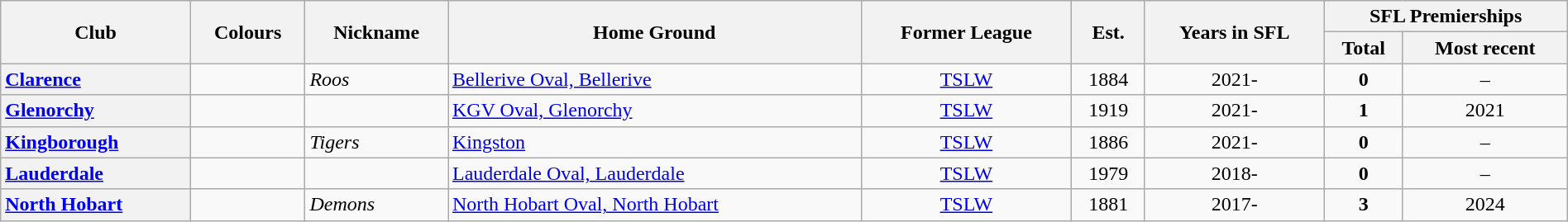<table class="wikitable sortable" style="text-align:center; width:100%">
<tr>
<th rowspan="2">Club</th>
<th rowspan="2">Colours</th>
<th rowspan="2">Nickname</th>
<th rowspan="2">Home Ground</th>
<th rowspan="2">Former League</th>
<th rowspan="2">Est.</th>
<th rowspan="2">Years in SFL</th>
<th colspan="2">SFL Premierships</th>
</tr>
<tr>
<th>Total</th>
<th>Most recent</th>
</tr>
<tr>
<th style="text-align:left"><a href='#'>Clarence</a></th>
<td></td>
<td align="left"><em>Roos</em></td>
<td align="left"><a href='#'>Bellerive Oval, Bellerive</a></td>
<td><a href='#'>TSLW</a></td>
<td align="center">1884</td>
<td align="center">2021-</td>
<td align="center"><strong>0</strong></td>
<td>–</td>
</tr>
<tr>
<th style="text-align:left"><a href='#'>Glenorchy</a></th>
<td></td>
<td align="left"><em></em></td>
<td align="left"><a href='#'>KGV Oval, Glenorchy</a></td>
<td><a href='#'>TSLW</a></td>
<td align="center">1919</td>
<td align="center">2021-</td>
<td align="center"><strong>1</strong></td>
<td>2021</td>
</tr>
<tr>
<th style="text-align:left"><a href='#'>Kingborough</a></th>
<td></td>
<td align="left"><em>Tigers</em></td>
<td align="left"> <a href='#'>Kingston</a></td>
<td><a href='#'>TSLW</a></td>
<td align="center">1886</td>
<td align="center">2021-</td>
<td align="center"><strong>0</strong></td>
<td>–</td>
</tr>
<tr>
<th style="text-align:left"><a href='#'>Lauderdale</a></th>
<td></td>
<td align="left"><em></em></td>
<td align="left"><a href='#'>Lauderdale Oval, Lauderdale</a></td>
<td><a href='#'>TSLW</a></td>
<td align="center">1979</td>
<td align="center">2018-</td>
<td align="center"><strong>0</strong></td>
<td>–</td>
</tr>
<tr>
<th style="text-align:left"><a href='#'>North Hobart</a></th>
<td></td>
<td align="left"><em>Demons</em></td>
<td align="left"><a href='#'>North Hobart Oval, North Hobart</a></td>
<td><a href='#'>TSLW</a></td>
<td align="center">1881</td>
<td align="center">2017-</td>
<td align="center"><strong>3</strong></td>
<td>2024</td>
</tr>
</table>
